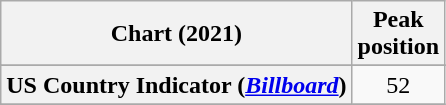<table class="wikitable sortable plainrowheaders" style="text-align:center;">
<tr>
<th>Chart (2021)</th>
<th>Peak<br>position</th>
</tr>
<tr>
</tr>
<tr>
</tr>
<tr>
<th scope="row">US Country Indicator (<a href='#'><em>Billboard</em></a>)</th>
<td style="text-align:center;">52</td>
</tr>
<tr>
</tr>
</table>
